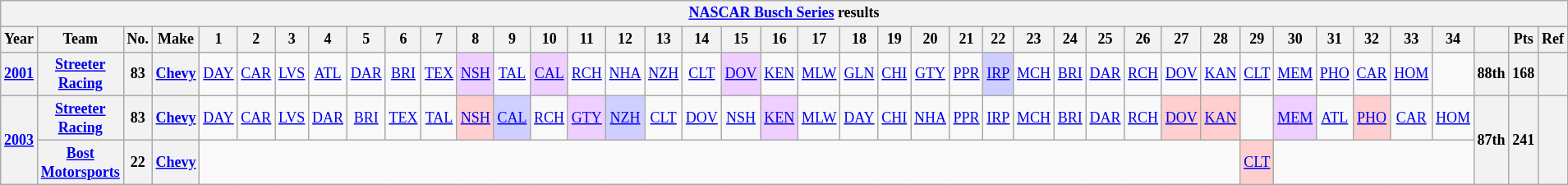<table class="wikitable" style="text-align:center; font-size:75%">
<tr>
<th colspan=42><a href='#'>NASCAR Busch Series</a> results</th>
</tr>
<tr>
<th>Year</th>
<th>Team</th>
<th>No.</th>
<th>Make</th>
<th>1</th>
<th>2</th>
<th>3</th>
<th>4</th>
<th>5</th>
<th>6</th>
<th>7</th>
<th>8</th>
<th>9</th>
<th>10</th>
<th>11</th>
<th>12</th>
<th>13</th>
<th>14</th>
<th>15</th>
<th>16</th>
<th>17</th>
<th>18</th>
<th>19</th>
<th>20</th>
<th>21</th>
<th>22</th>
<th>23</th>
<th>24</th>
<th>25</th>
<th>26</th>
<th>27</th>
<th>28</th>
<th>29</th>
<th>30</th>
<th>31</th>
<th>32</th>
<th>33</th>
<th>34</th>
<th></th>
<th>Pts</th>
<th>Ref</th>
</tr>
<tr>
<th><a href='#'>2001</a></th>
<th><a href='#'>Streeter Racing</a></th>
<th>83</th>
<th><a href='#'>Chevy</a></th>
<td><a href='#'>DAY</a></td>
<td><a href='#'>CAR</a></td>
<td><a href='#'>LVS</a></td>
<td><a href='#'>ATL</a></td>
<td><a href='#'>DAR</a></td>
<td><a href='#'>BRI</a></td>
<td><a href='#'>TEX</a></td>
<td style="background:#EFCFFF;"><a href='#'>NSH</a><br></td>
<td><a href='#'>TAL</a></td>
<td style="background:#EFCFFF;"><a href='#'>CAL</a><br></td>
<td><a href='#'>RCH</a></td>
<td><a href='#'>NHA</a></td>
<td><a href='#'>NZH</a></td>
<td><a href='#'>CLT</a></td>
<td style="background:#EFCFFF;"><a href='#'>DOV</a><br></td>
<td><a href='#'>KEN</a></td>
<td><a href='#'>MLW</a></td>
<td><a href='#'>GLN</a></td>
<td><a href='#'>CHI</a></td>
<td><a href='#'>GTY</a></td>
<td><a href='#'>PPR</a></td>
<td style="background:#CFCFFF;"><a href='#'>IRP</a><br></td>
<td><a href='#'>MCH</a></td>
<td><a href='#'>BRI</a></td>
<td><a href='#'>DAR</a></td>
<td><a href='#'>RCH</a></td>
<td><a href='#'>DOV</a></td>
<td><a href='#'>KAN</a></td>
<td><a href='#'>CLT</a></td>
<td><a href='#'>MEM</a></td>
<td><a href='#'>PHO</a></td>
<td><a href='#'>CAR</a></td>
<td><a href='#'>HOM</a></td>
<td></td>
<th>88th</th>
<th>168</th>
<th></th>
</tr>
<tr>
<th rowspan=2><a href='#'>2003</a></th>
<th><a href='#'>Streeter Racing</a></th>
<th>83</th>
<th><a href='#'>Chevy</a></th>
<td><a href='#'>DAY</a></td>
<td><a href='#'>CAR</a></td>
<td><a href='#'>LVS</a></td>
<td><a href='#'>DAR</a></td>
<td><a href='#'>BRI</a></td>
<td><a href='#'>TEX</a></td>
<td><a href='#'>TAL</a></td>
<td style="background:#FFCFCF;"><a href='#'>NSH</a><br></td>
<td style="background:#CFCFFF;"><a href='#'>CAL</a><br></td>
<td><a href='#'>RCH</a></td>
<td style="background:#EFCFFF;"><a href='#'>GTY</a><br></td>
<td style="background:#CFCFFF;"><a href='#'>NZH</a><br></td>
<td><a href='#'>CLT</a></td>
<td><a href='#'>DOV</a></td>
<td><a href='#'>NSH</a></td>
<td style="background:#EFCFFF;"><a href='#'>KEN</a><br></td>
<td><a href='#'>MLW</a></td>
<td><a href='#'>DAY</a></td>
<td><a href='#'>CHI</a></td>
<td><a href='#'>NHA</a></td>
<td><a href='#'>PPR</a></td>
<td><a href='#'>IRP</a></td>
<td><a href='#'>MCH</a></td>
<td><a href='#'>BRI</a></td>
<td><a href='#'>DAR</a></td>
<td><a href='#'>RCH</a></td>
<td style="background:#FFCFCF;"><a href='#'>DOV</a><br></td>
<td style="background:#FFCFCF;"><a href='#'>KAN</a><br></td>
<td></td>
<td style="background:#EFCFFF;"><a href='#'>MEM</a><br></td>
<td><a href='#'>ATL</a></td>
<td style="background:#FFCFCF;"><a href='#'>PHO</a><br></td>
<td><a href='#'>CAR</a></td>
<td><a href='#'>HOM</a></td>
<th rowspan=2>87th</th>
<th rowspan=2>241</th>
<th rowspan=2></th>
</tr>
<tr>
<th><a href='#'>Bost Motorsports</a></th>
<th>22</th>
<th><a href='#'>Chevy</a></th>
<td colspan=28></td>
<td style="background:#FFCFCF;"><a href='#'>CLT</a><br></td>
<td colspan=5></td>
</tr>
</table>
